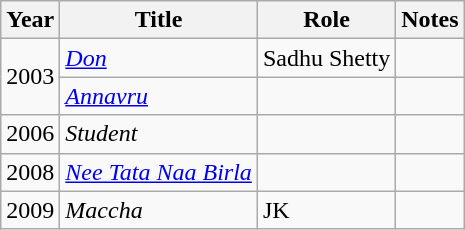<table class="wikitable sortable">
<tr>
<th>Year</th>
<th>Title</th>
<th>Role</th>
<th class="unsortable">Notes</th>
</tr>
<tr>
<td rowspan=2>2003</td>
<td><em><a href='#'>Don</a></em></td>
<td>Sadhu Shetty</td>
<td></td>
</tr>
<tr>
<td><em><a href='#'>Annavru</a></em></td>
<td></td>
<td></td>
</tr>
<tr>
<td>2006</td>
<td><em>Student</em></td>
<td></td>
<td></td>
</tr>
<tr>
<td>2008</td>
<td><em><a href='#'>Nee Tata Naa Birla</a></em></td>
<td></td>
<td></td>
</tr>
<tr>
<td>2009</td>
<td><em>Maccha</em></td>
<td>JK</td>
<td></td>
</tr>
</table>
